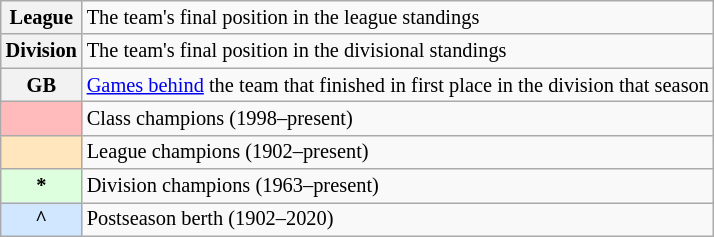<table class="wikitable plainrowheaders" style="font-size:85%">
<tr>
<th scope="row" style="text-align:center"><strong>League</strong></th>
<td>The team's final position in the league standings</td>
</tr>
<tr>
<th scope="row" style="text-align:center"><strong>Division</strong></th>
<td>The team's final position in the divisional standings</td>
</tr>
<tr>
<th scope="row" style="text-align:center"><strong>GB</strong></th>
<td><a href='#'>Games behind</a> the team that finished in first place in the division that season</td>
</tr>
<tr>
<th scope="row" style="text-align:center; background-color:#FFBBBB"></th>
<td>Class champions (1998–present)</td>
</tr>
<tr>
<th scope="row" style="text-align:center; background-color:#FFE6BD"></th>
<td>League champions (1902–present)</td>
</tr>
<tr>
<th scope="row" style="text-align:center; background-color:#DDFFDD">*</th>
<td>Division champions (1963–present)</td>
</tr>
<tr>
<th scope="row" style="text-align:center; background-color:#D0E7FF">^</th>
<td>Postseason berth (1902–2020)</td>
</tr>
</table>
